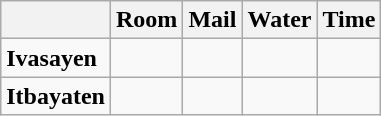<table class="wikitable">
<tr>
<th></th>
<th>Room</th>
<th>Mail</th>
<th>Water</th>
<th>Time</th>
</tr>
<tr>
<td><strong>Ivasayen</strong></td>
<td></td>
<td></td>
<td></td>
<td></td>
</tr>
<tr>
<td><strong>Itbayaten</strong></td>
<td></td>
<td></td>
<td></td>
<td></td>
</tr>
</table>
